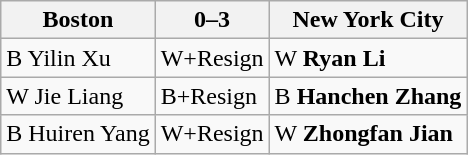<table class="wikitable">
<tr>
<th>Boston</th>
<th>0–3</th>
<th>New York City</th>
</tr>
<tr>
<td>B Yilin Xu</td>
<td>W+Resign</td>
<td>W <strong>Ryan Li</strong></td>
</tr>
<tr>
<td>W Jie Liang</td>
<td>B+Resign</td>
<td>B <strong>Hanchen Zhang</strong></td>
</tr>
<tr>
<td>B Huiren Yang</td>
<td>W+Resign</td>
<td>W <strong>Zhongfan Jian</strong></td>
</tr>
</table>
